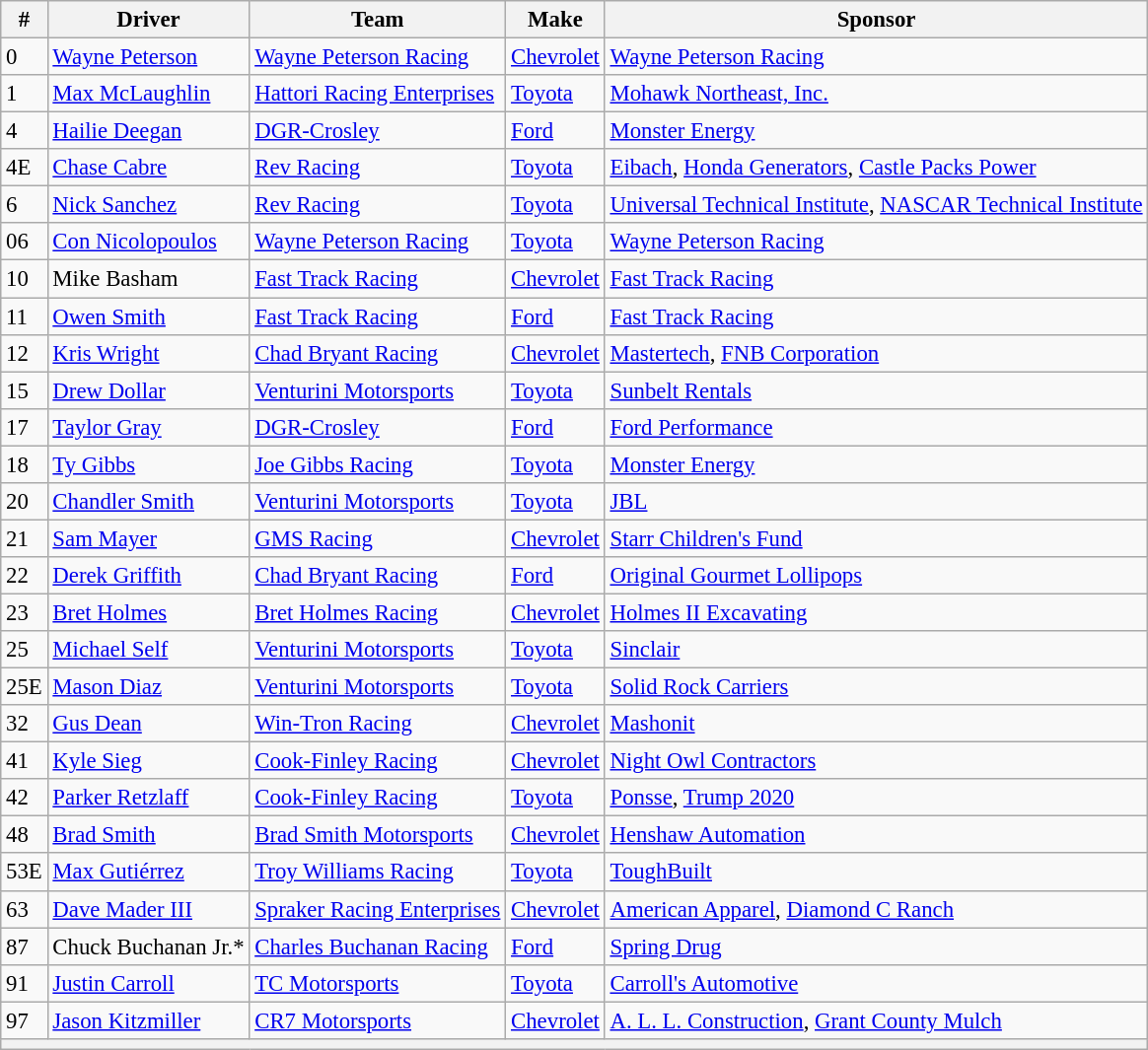<table class="wikitable" style="font-size:95%">
<tr>
<th>#</th>
<th>Driver</th>
<th>Team</th>
<th>Make</th>
<th>Sponsor</th>
</tr>
<tr>
<td>0</td>
<td><a href='#'>Wayne Peterson</a></td>
<td><a href='#'>Wayne Peterson Racing</a></td>
<td><a href='#'>Chevrolet</a></td>
<td><a href='#'>Wayne Peterson Racing</a></td>
</tr>
<tr>
<td>1</td>
<td><a href='#'>Max McLaughlin</a></td>
<td><a href='#'>Hattori Racing Enterprises</a></td>
<td><a href='#'>Toyota</a></td>
<td><a href='#'>Mohawk Northeast, Inc.</a></td>
</tr>
<tr>
<td>4</td>
<td><a href='#'>Hailie Deegan</a></td>
<td><a href='#'>DGR-Crosley</a></td>
<td><a href='#'>Ford</a></td>
<td><a href='#'>Monster Energy</a></td>
</tr>
<tr>
<td>4E</td>
<td><a href='#'>Chase Cabre</a></td>
<td><a href='#'>Rev Racing</a></td>
<td><a href='#'>Toyota</a></td>
<td><a href='#'>Eibach</a>, <a href='#'>Honda Generators</a>, <a href='#'>Castle Packs Power</a></td>
</tr>
<tr>
<td>6</td>
<td><a href='#'>Nick Sanchez</a></td>
<td><a href='#'>Rev Racing</a></td>
<td><a href='#'>Toyota</a></td>
<td><a href='#'>Universal Technical Institute</a>, <a href='#'>NASCAR Technical Institute</a></td>
</tr>
<tr>
<td>06</td>
<td><a href='#'>Con Nicolopoulos</a></td>
<td><a href='#'>Wayne Peterson Racing</a></td>
<td><a href='#'>Toyota</a></td>
<td><a href='#'>Wayne Peterson Racing</a></td>
</tr>
<tr>
<td>10</td>
<td>Mike Basham</td>
<td><a href='#'>Fast Track Racing</a></td>
<td><a href='#'>Chevrolet</a></td>
<td><a href='#'>Fast Track Racing</a></td>
</tr>
<tr>
<td>11</td>
<td><a href='#'>Owen Smith</a></td>
<td><a href='#'>Fast Track Racing</a></td>
<td><a href='#'>Ford</a></td>
<td><a href='#'>Fast Track Racing</a></td>
</tr>
<tr>
<td>12</td>
<td><a href='#'>Kris Wright</a></td>
<td><a href='#'>Chad Bryant Racing</a></td>
<td><a href='#'>Chevrolet</a></td>
<td><a href='#'>Mastertech</a>, <a href='#'>FNB Corporation</a></td>
</tr>
<tr>
<td>15</td>
<td><a href='#'>Drew Dollar</a></td>
<td><a href='#'>Venturini Motorsports</a></td>
<td><a href='#'>Toyota</a></td>
<td><a href='#'>Sunbelt Rentals</a></td>
</tr>
<tr>
<td>17</td>
<td><a href='#'>Taylor Gray</a></td>
<td><a href='#'>DGR-Crosley</a></td>
<td><a href='#'>Ford</a></td>
<td><a href='#'>Ford Performance</a></td>
</tr>
<tr>
<td>18</td>
<td><a href='#'>Ty Gibbs</a></td>
<td><a href='#'>Joe Gibbs Racing</a></td>
<td><a href='#'>Toyota</a></td>
<td><a href='#'>Monster Energy</a></td>
</tr>
<tr>
<td>20</td>
<td><a href='#'>Chandler Smith</a></td>
<td><a href='#'>Venturini Motorsports</a></td>
<td><a href='#'>Toyota</a></td>
<td><a href='#'>JBL</a></td>
</tr>
<tr>
<td>21</td>
<td><a href='#'>Sam Mayer</a></td>
<td><a href='#'>GMS Racing</a></td>
<td><a href='#'>Chevrolet</a></td>
<td><a href='#'>Starr Children's Fund</a></td>
</tr>
<tr>
<td>22</td>
<td><a href='#'>Derek Griffith</a></td>
<td><a href='#'>Chad Bryant Racing</a></td>
<td><a href='#'>Ford</a></td>
<td><a href='#'>Original Gourmet Lollipops</a></td>
</tr>
<tr>
<td>23</td>
<td><a href='#'>Bret Holmes</a></td>
<td><a href='#'>Bret Holmes Racing</a></td>
<td><a href='#'>Chevrolet</a></td>
<td><a href='#'>Holmes II Excavating</a></td>
</tr>
<tr>
<td>25</td>
<td><a href='#'>Michael Self</a></td>
<td><a href='#'>Venturini Motorsports</a></td>
<td><a href='#'>Toyota</a></td>
<td><a href='#'>Sinclair</a></td>
</tr>
<tr>
<td>25E</td>
<td><a href='#'>Mason Diaz</a></td>
<td><a href='#'>Venturini Motorsports</a></td>
<td><a href='#'>Toyota</a></td>
<td><a href='#'>Solid Rock Carriers</a></td>
</tr>
<tr>
<td>32</td>
<td><a href='#'>Gus Dean</a></td>
<td><a href='#'>Win-Tron Racing</a></td>
<td><a href='#'>Chevrolet</a></td>
<td><a href='#'>Mashonit</a></td>
</tr>
<tr>
<td>41</td>
<td><a href='#'>Kyle Sieg</a></td>
<td><a href='#'>Cook-Finley Racing</a></td>
<td><a href='#'>Chevrolet</a></td>
<td><a href='#'>Night Owl Contractors</a></td>
</tr>
<tr>
<td>42</td>
<td><a href='#'>Parker Retzlaff</a></td>
<td><a href='#'>Cook-Finley Racing</a></td>
<td><a href='#'>Toyota</a></td>
<td><a href='#'>Ponsse</a>, <a href='#'>Trump 2020</a></td>
</tr>
<tr>
<td>48</td>
<td><a href='#'>Brad Smith</a></td>
<td><a href='#'>Brad Smith Motorsports</a></td>
<td><a href='#'>Chevrolet</a></td>
<td><a href='#'>Henshaw Automation</a></td>
</tr>
<tr>
<td>53E</td>
<td><a href='#'>Max Gutiérrez</a></td>
<td><a href='#'>Troy Williams Racing</a></td>
<td><a href='#'>Toyota</a></td>
<td><a href='#'>ToughBuilt</a></td>
</tr>
<tr>
<td>63</td>
<td><a href='#'>Dave Mader III</a></td>
<td><a href='#'>Spraker Racing Enterprises</a></td>
<td><a href='#'>Chevrolet</a></td>
<td><a href='#'>American Apparel</a>, <a href='#'>Diamond C Ranch</a></td>
</tr>
<tr>
<td>87</td>
<td>Chuck Buchanan Jr.*</td>
<td><a href='#'>Charles Buchanan Racing</a></td>
<td><a href='#'>Ford</a></td>
<td><a href='#'>Spring Drug</a></td>
</tr>
<tr>
<td>91</td>
<td><a href='#'>Justin Carroll</a></td>
<td><a href='#'>TC Motorsports</a></td>
<td><a href='#'>Toyota</a></td>
<td><a href='#'>Carroll's Automotive</a></td>
</tr>
<tr>
<td>97</td>
<td><a href='#'>Jason Kitzmiller</a></td>
<td><a href='#'>CR7 Motorsports</a></td>
<td><a href='#'>Chevrolet</a></td>
<td><a href='#'>A. L. L. Construction</a>, <a href='#'>Grant County Mulch</a></td>
</tr>
<tr>
<th colspan="5"></th>
</tr>
</table>
